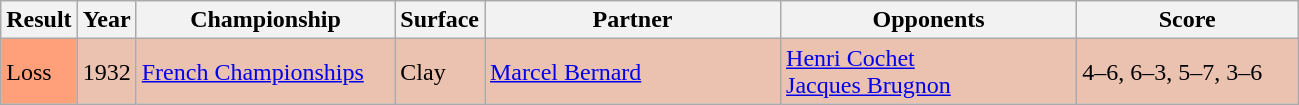<table class="sortable wikitable">
<tr>
<th style="width:40px">Result</th>
<th style="width:30px">Year</th>
<th style="width:165px">Championship</th>
<th style="width:50px">Surface</th>
<th style="width:190px">Partner</th>
<th style="width:190px">Opponents</th>
<th style="width:140px" class="unsortable">Score</th>
</tr>
<tr style="background:#ebc2af;">
<td style="background:#ffa07a;">Loss</td>
<td>1932</td>
<td><a href='#'>French Championships</a></td>
<td>Clay</td>
<td> <a href='#'>Marcel Bernard</a></td>
<td> <a href='#'>Henri Cochet</a><br> <a href='#'>Jacques Brugnon</a></td>
<td>4–6, 6–3, 5–7, 3–6</td>
</tr>
</table>
